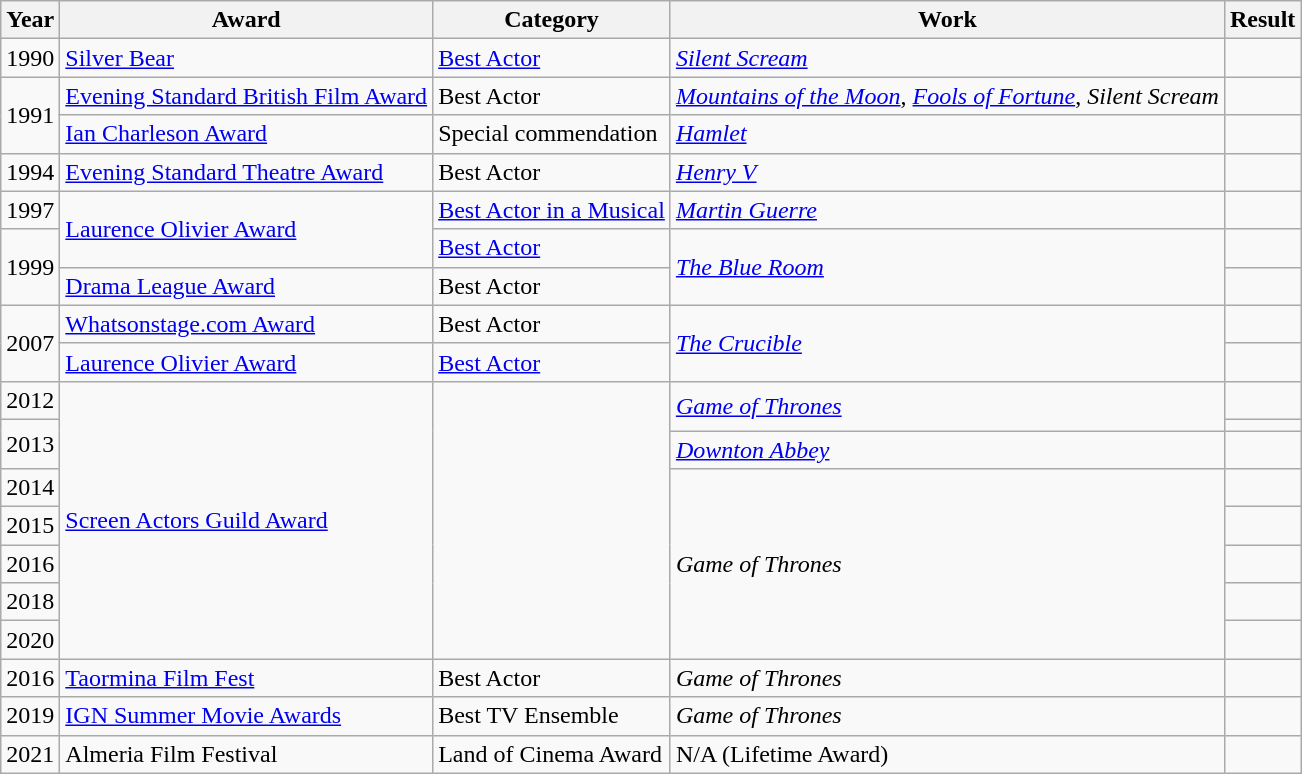<table class="wikitable sortable">
<tr>
<th>Year</th>
<th>Award</th>
<th>Category</th>
<th>Work</th>
<th>Result</th>
</tr>
<tr>
<td>1990</td>
<td><a href='#'>Silver Bear</a></td>
<td><a href='#'>Best Actor</a></td>
<td><em><a href='#'>Silent Scream</a></em></td>
<td></td>
</tr>
<tr>
<td rowspan="2">1991</td>
<td><a href='#'>Evening Standard British Film Award</a></td>
<td>Best Actor</td>
<td><em><a href='#'>Mountains of the Moon</a></em>, <em><a href='#'>Fools of Fortune</a></em>, <em>Silent Scream</em></td>
<td></td>
</tr>
<tr>
<td><a href='#'>Ian Charleson Award</a></td>
<td>Special commendation</td>
<td><em><a href='#'>Hamlet</a></em></td>
<td></td>
</tr>
<tr>
<td>1994</td>
<td><a href='#'>Evening Standard Theatre Award</a></td>
<td>Best Actor</td>
<td><em><a href='#'>Henry V</a></em></td>
<td></td>
</tr>
<tr>
<td>1997</td>
<td rowspan="2"><a href='#'>Laurence Olivier Award</a></td>
<td><a href='#'>Best Actor in a Musical</a></td>
<td><em><a href='#'>Martin Guerre</a></em></td>
<td></td>
</tr>
<tr>
<td rowspan="2">1999</td>
<td><a href='#'>Best Actor</a></td>
<td rowspan="2"><em><a href='#'>The Blue Room</a></em></td>
<td></td>
</tr>
<tr>
<td><a href='#'>Drama League Award</a></td>
<td>Best Actor</td>
<td></td>
</tr>
<tr>
<td rowspan="2">2007</td>
<td><a href='#'>Whatsonstage.com Award</a></td>
<td>Best Actor</td>
<td rowspan="2"><em><a href='#'>The Crucible</a></em></td>
<td></td>
</tr>
<tr>
<td><a href='#'>Laurence Olivier Award</a></td>
<td><a href='#'>Best Actor</a></td>
<td></td>
</tr>
<tr>
<td>2012</td>
<td rowspan="8"><a href='#'>Screen Actors Guild Award</a></td>
<td rowspan="8"></td>
<td rowspan="2"><em><a href='#'>Game of Thrones</a></em></td>
<td></td>
</tr>
<tr>
<td rowspan="2">2013</td>
<td></td>
</tr>
<tr>
<td><em><a href='#'>Downton Abbey</a></em></td>
<td></td>
</tr>
<tr>
<td>2014</td>
<td rowspan="5"><em>Game of Thrones</em></td>
<td></td>
</tr>
<tr>
<td>2015</td>
<td></td>
</tr>
<tr>
<td>2016</td>
<td></td>
</tr>
<tr>
<td>2018</td>
<td></td>
</tr>
<tr>
<td>2020</td>
<td></td>
</tr>
<tr>
<td>2016</td>
<td><a href='#'>Taormina Film Fest</a></td>
<td>Best Actor</td>
<td><em>Game of Thrones</em></td>
<td></td>
</tr>
<tr>
<td>2019</td>
<td><a href='#'>IGN Summer Movie Awards</a></td>
<td>Best TV Ensemble</td>
<td><em>Game of Thrones</em></td>
<td></td>
</tr>
<tr>
<td>2021</td>
<td>Almeria Film Festival</td>
<td>Land of Cinema Award</td>
<td>N/A (Lifetime Award)</td>
<td></td>
</tr>
</table>
